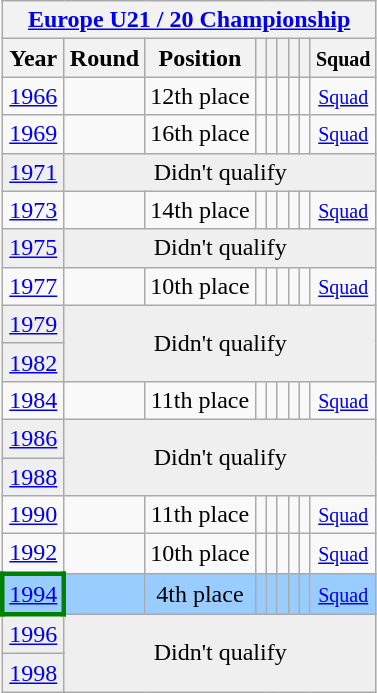<table class="wikitable" style="text-align: center;">
<tr>
<th colspan=9><a href='#'>Europe U21 / 20 Championship</a></th>
</tr>
<tr>
<th>Year</th>
<th>Round</th>
<th>Position</th>
<th></th>
<th></th>
<th></th>
<th></th>
<th></th>
<th><small>Squad</small></th>
</tr>
<tr>
<td> <a href='#'>1966</a></td>
<td></td>
<td>12th place</td>
<td></td>
<td></td>
<td></td>
<td></td>
<td></td>
<td><small> <a href='#'>Squad</a></small></td>
</tr>
<tr>
<td> <a href='#'>1969</a></td>
<td></td>
<td>16th place</td>
<td></td>
<td></td>
<td></td>
<td></td>
<td></td>
<td><small> <a href='#'>Squad</a></small></td>
</tr>
<tr bgcolor="efefef">
<td> <a href='#'>1971</a></td>
<td colspan=9>Didn't qualify</td>
</tr>
<tr>
<td> <a href='#'>1973</a></td>
<td></td>
<td>14th place</td>
<td></td>
<td></td>
<td></td>
<td></td>
<td></td>
<td><small> <a href='#'>Squad</a></small></td>
</tr>
<tr bgcolor="efefef">
<td> <a href='#'>1975</a></td>
<td colspan=9>Didn't qualify</td>
</tr>
<tr>
<td> <a href='#'>1977</a></td>
<td></td>
<td>10th place</td>
<td></td>
<td></td>
<td></td>
<td></td>
<td></td>
<td><small> <a href='#'>Squad</a></small></td>
</tr>
<tr bgcolor="efefef">
<td> <a href='#'>1979</a></td>
<td colspan=9 rowspan=2>Didn't qualify</td>
</tr>
<tr bgcolor="efefef">
<td> <a href='#'>1982</a></td>
</tr>
<tr>
<td> <a href='#'>1984</a></td>
<td></td>
<td>11th place</td>
<td></td>
<td></td>
<td></td>
<td></td>
<td></td>
<td><small> <a href='#'>Squad</a></small></td>
</tr>
<tr bgcolor="efefef">
<td> <a href='#'>1986</a></td>
<td colspan=9 rowspan=2>Didn't qualify</td>
</tr>
<tr bgcolor="efefef">
<td> <a href='#'>1988</a></td>
</tr>
<tr>
<td> <a href='#'>1990</a></td>
<td></td>
<td>11th place</td>
<td></td>
<td></td>
<td></td>
<td></td>
<td></td>
<td><small> <a href='#'>Squad</a></small></td>
</tr>
<tr>
<td> <a href='#'>1992</a></td>
<td></td>
<td>10th place</td>
<td></td>
<td></td>
<td></td>
<td></td>
<td></td>
<td><small> <a href='#'>Squad</a></small></td>
</tr>
<tr bgcolor=9acdff>
<td style="border:3px solid green"> <a href='#'>1994</a></td>
<td></td>
<td>4th place</td>
<td></td>
<td></td>
<td></td>
<td></td>
<td></td>
<td><small> <a href='#'>Squad</a></small></td>
</tr>
<tr bgcolor="efefef">
<td> <a href='#'>1996</a></td>
<td colspan=9 rowspan=6>Didn't qualify</td>
</tr>
<tr bgcolor="efefef">
<td> <a href='#'>1998</a></td>
</tr>
</table>
